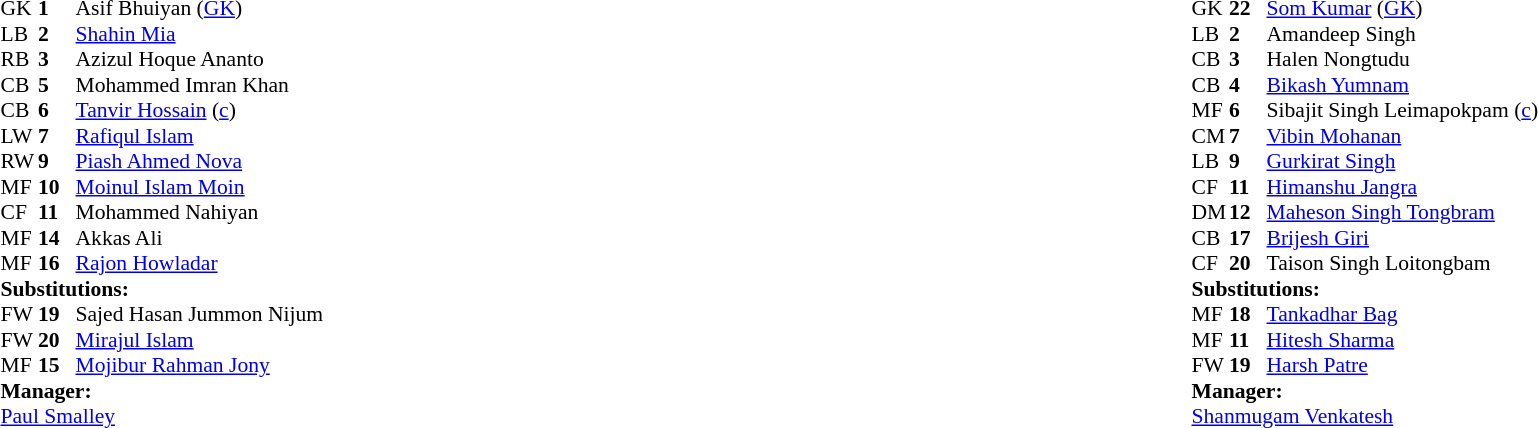<table style="width:100%">
<tr>
<td style="vertical-align:top;width:40%"><br><table style="font-size:90%" cellspacing="0" cellpadding="0">
<tr>
<th width="25"></th>
<th width="25"></th>
</tr>
<tr>
<td>GK</td>
<td><strong>1</strong></td>
<td>Asif Bhuiyan (<a href='#'>GK</a>)</td>
</tr>
<tr>
<td>LB</td>
<td><strong>2</strong></td>
<td><a href='#'>Shahin Mia</a></td>
<td></td>
<td></td>
<td></td>
</tr>
<tr>
<td>RB</td>
<td><strong>3</strong></td>
<td>Azizul Hoque Ananto</td>
</tr>
<tr>
<td>CB</td>
<td><strong>5</strong></td>
<td>Mohammed Imran Khan</td>
</tr>
<tr>
<td>CB</td>
<td><strong>6</strong></td>
<td><a href='#'>Tanvir Hossain</a> (<a href='#'>c</a>)</td>
</tr>
<tr>
<td>LW</td>
<td><strong>7</strong></td>
<td><a href='#'>Rafiqul Islam</a></td>
</tr>
<tr>
<td>RW</td>
<td><strong>9</strong></td>
<td><a href='#'>Piash Ahmed Nova</a></td>
</tr>
<tr>
<td>MF</td>
<td><strong>10</strong></td>
<td><a href='#'>Moinul Islam Moin</a></td>
<td></td>
<td></td>
<td></td>
</tr>
<tr>
<td>CF</td>
<td><strong>11</strong></td>
<td>Mohammed Nahiyan</td>
</tr>
<tr>
<td>MF</td>
<td><strong>14</strong></td>
<td>Akkas Ali</td>
<td></td>
<td></td>
<td></td>
</tr>
<tr>
<td>MF</td>
<td><strong>16</strong></td>
<td><a href='#'>Rajon Howladar</a></td>
<td></td>
<td></td>
<td></td>
</tr>
<tr>
<td colspan="4"><strong>Substitutions:</strong></td>
</tr>
<tr>
<td>FW</td>
<td><strong>19</strong></td>
<td>Sajed Hasan Jummon Nijum</td>
<td></td>
<td></td>
<td></td>
</tr>
<tr>
<td>FW</td>
<td><strong>20</strong></td>
<td><a href='#'>Mirajul Islam</a></td>
<td></td>
<td></td>
<td></td>
</tr>
<tr>
<td>MF</td>
<td><strong>15</strong></td>
<td><a href='#'>Mojibur Rahman Jony</a></td>
<td></td>
<td></td>
<td></td>
</tr>
<tr>
<td colspan="4"><strong>Manager:</strong></td>
</tr>
<tr>
<td colspan="4"> <a href='#'>Paul Smalley</a></td>
</tr>
</table>
</td>
<td style="vertical-align:top;width:50%"><br><table cellspacing="0" cellpadding="0" style="font-size:90%;margin:auto">
<tr>
<th width="25"></th>
<th width="25"></th>
</tr>
<tr>
<td>GK</td>
<td><strong>22</strong></td>
<td><a href='#'>Som Kumar</a> (<a href='#'>GK</a>)</td>
</tr>
<tr>
<td>LB</td>
<td><strong>2</strong></td>
<td>Amandeep Singh</td>
<td></td>
<td></td>
<td></td>
</tr>
<tr>
<td>CB</td>
<td><strong>3</strong></td>
<td>Halen Nongtudu</td>
</tr>
<tr>
<td>CB</td>
<td><strong>4</strong></td>
<td><a href='#'>Bikash Yumnam</a></td>
<td></td>
<td></td>
<td></td>
</tr>
<tr>
<td>MF</td>
<td><strong>6</strong></td>
<td>Sibajit Singh Leimapokpam (<a href='#'>c</a>)</td>
</tr>
<tr>
<td>CM</td>
<td><strong>7</strong></td>
<td><a href='#'>Vibin Mohanan</a></td>
</tr>
<tr>
<td>LB</td>
<td><strong>9</strong></td>
<td><a href='#'>Gurkirat Singh</a></td>
<td></td>
<td></td>
<td></td>
<td></td>
</tr>
<tr>
<td>CF</td>
<td><strong>11</strong></td>
<td><a href='#'>Himanshu Jangra</a></td>
<td></td>
</tr>
<tr>
<td>DM</td>
<td><strong>12</strong></td>
<td><a href='#'>Maheson Singh Tongbram</a></td>
<td></td>
<td></td>
<td></td>
</tr>
<tr>
<td>CB</td>
<td><strong>17</strong></td>
<td><a href='#'>Brijesh Giri</a></td>
</tr>
<tr>
<td>CF</td>
<td><strong>20</strong></td>
<td>Taison Singh Loitongbam</td>
<td></td>
<td></td>
<td></td>
</tr>
<tr>
<td colspan="4"><strong>Substitutions:</strong></td>
</tr>
<tr>
<td>MF</td>
<td><strong>18</strong></td>
<td><a href='#'>Tankadhar Bag</a></td>
<td></td>
<td></td>
<td></td>
</tr>
<tr>
<td>MF</td>
<td><strong>11</strong></td>
<td><a href='#'>Hitesh Sharma</a></td>
<td></td>
<td></td>
<td></td>
</tr>
<tr>
<td>FW</td>
<td><strong>19</strong></td>
<td><a href='#'>Harsh Patre</a></td>
<td></td>
<td></td>
<td></td>
</tr>
<tr>
<td colspan="4"><strong>Manager:</strong></td>
</tr>
<tr>
<td colspan="4"> <a href='#'>Shanmugam Venkatesh</a></td>
</tr>
</table>
</td>
</tr>
</table>
